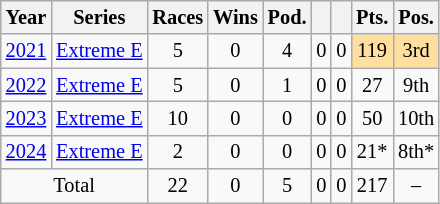<table class="wikitable" style="text-align:center; font-size:85%">
<tr>
<th>Year</th>
<th>Series</th>
<th>Races</th>
<th>Wins</th>
<th>Pod.</th>
<th></th>
<th></th>
<th>Pts.</th>
<th>Pos.</th>
</tr>
<tr>
<td><a href='#'>2021</a></td>
<td><a href='#'>Extreme E</a></td>
<td>5</td>
<td>0</td>
<td>4</td>
<td>0</td>
<td>0</td>
<td style="background:#ffdf9f;">119</td>
<td style="background:#ffdf9f;">3rd</td>
</tr>
<tr>
<td><a href='#'>2022</a></td>
<td><a href='#'>Extreme E</a></td>
<td>5</td>
<td>0</td>
<td>1</td>
<td>0</td>
<td>0</td>
<td>27</td>
<td>9th</td>
</tr>
<tr>
<td><a href='#'>2023</a></td>
<td><a href='#'>Extreme E</a></td>
<td>10</td>
<td>0</td>
<td>0</td>
<td>0</td>
<td>0</td>
<td>50</td>
<td>10th</td>
</tr>
<tr>
<td><a href='#'>2024</a></td>
<td><a href='#'>Extreme E</a></td>
<td>2</td>
<td>0</td>
<td>0</td>
<td>0</td>
<td>0</td>
<td>21*</td>
<td>8th*</td>
</tr>
<tr>
<td colspan="2">Total</td>
<td>22</td>
<td>0</td>
<td>5</td>
<td>0</td>
<td>0</td>
<td>217</td>
<td>–</td>
</tr>
</table>
